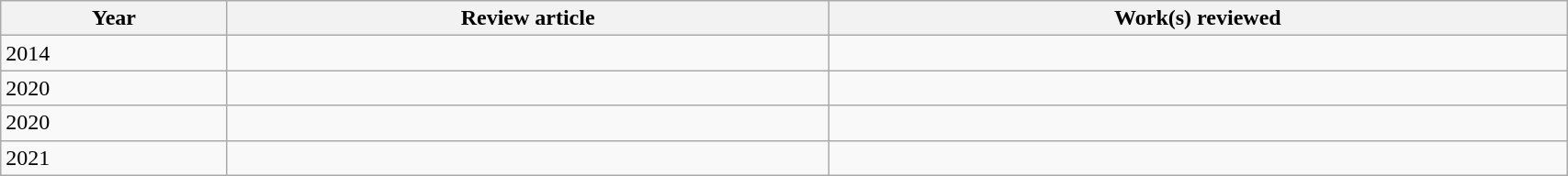<table class='wikitable sortable' width='90%'>
<tr>
<th>Year</th>
<th class='unsortable'>Review article</th>
<th class='unsortable'>Work(s) reviewed</th>
</tr>
<tr>
<td>2014</td>
<td></td>
<td></td>
</tr>
<tr>
<td>2020</td>
<td></td>
<td><br></td>
</tr>
<tr>
<td>2020</td>
<td></td>
<td></td>
</tr>
<tr>
<td>2021</td>
<td></td>
<td></td>
</tr>
</table>
